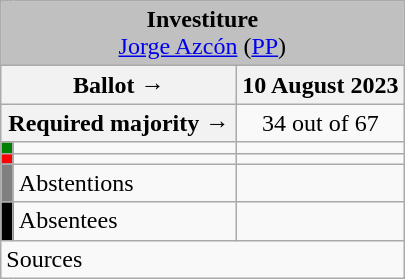<table class="wikitable" style="text-align:center;">
<tr>
<td colspan="3" align="center" bgcolor="#C0C0C0"><strong>Investiture</strong><br><a href='#'>Jorge Azcón</a> (<a href='#'>PP</a>)</td>
</tr>
<tr>
<th colspan="2" width="150px">Ballot →</th>
<th>10 August 2023</th>
</tr>
<tr>
<th colspan="2">Required majority →</th>
<td>34 out of 67 </td>
</tr>
<tr>
<th width="1px" style="background:green;"></th>
<td align="left"></td>
<td></td>
</tr>
<tr>
<th style="color:inherit;background:red;"></th>
<td align="left"></td>
<td></td>
</tr>
<tr>
<th style="color:inherit;background:gray;"></th>
<td align="left"><span>Abstentions</span></td>
<td></td>
</tr>
<tr>
<th style="color:inherit;background:black;"></th>
<td align="left"><span>Absentees</span></td>
<td></td>
</tr>
<tr>
<td align="left" colspan="3">Sources</td>
</tr>
</table>
